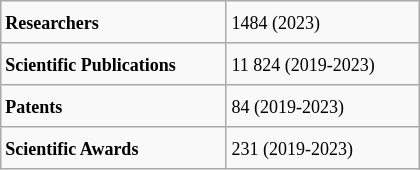<table class="wikitable" style="float:right; margin-left:1em; font-size:90%; line-height:1.4em; width:280px;">
<tr>
<td><small><strong>Researchers</strong></small></td>
<td><small>1484 (2023)</small></td>
</tr>
<tr>
<td><small><strong>Scientific Publications</strong></small></td>
<td><small>11 824 (2019-2023)</small></td>
</tr>
<tr>
<td><small><strong>Patents</strong></small></td>
<td><small>84 (2019-2023)</small></td>
</tr>
<tr>
<td><small><strong>Scientific Awards</strong></small></td>
<td><small>231 (2019-2023)</small></td>
</tr>
</table>
